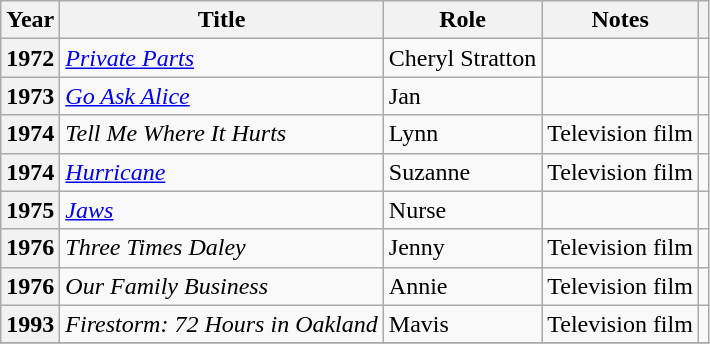<table class="wikitable plainrowheaders sortable" style="margin-right: 0;">
<tr>
<th scope="col">Year</th>
<th scope="col">Title</th>
<th scope="col">Role</th>
<th scope="col" class="unsortable">Notes</th>
<th scope="col" class="unsortable"></th>
</tr>
<tr>
<th scope="row">1972</th>
<td><em><a href='#'>Private Parts</a></em></td>
<td>Cheryl Stratton</td>
<td></td>
<td style="text-align:center;"></td>
</tr>
<tr>
<th scope="row">1973</th>
<td><em><a href='#'>Go Ask Alice</a></em></td>
<td>Jan</td>
<td></td>
<td style="text-align:center;"></td>
</tr>
<tr>
<th scope="row">1974</th>
<td><em>Tell Me Where It Hurts</em></td>
<td>Lynn</td>
<td>Television film</td>
<td style="text-align:center;"></td>
</tr>
<tr>
<th scope="row">1974</th>
<td><em><a href='#'>Hurricane</a></em></td>
<td>Suzanne</td>
<td>Television film</td>
<td style="text-align:center;"></td>
</tr>
<tr>
<th scope="row">1975</th>
<td><em><a href='#'>Jaws</a></em></td>
<td>Nurse</td>
<td></td>
<td style="text-align:center;"></td>
</tr>
<tr>
<th scope="row">1976</th>
<td><em>Three Times Daley</em></td>
<td>Jenny</td>
<td>Television film</td>
<td style="text-align:center;"></td>
</tr>
<tr>
<th scope="row">1976</th>
<td><em>Our Family Business</em></td>
<td>Annie</td>
<td>Television film</td>
<td style="text-align:center;"></td>
</tr>
<tr>
<th scope="row">1993</th>
<td><em>Firestorm: 72 Hours in Oakland</em></td>
<td>Mavis</td>
<td>Television film</td>
<td style="text-align:center;"></td>
</tr>
<tr>
</tr>
</table>
